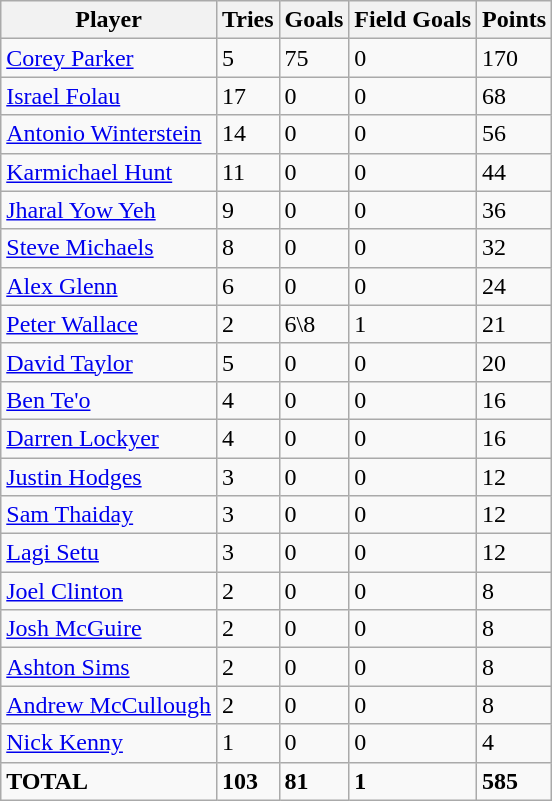<table class="wikitable" style="text-align:left;">
<tr>
<th>Player</th>
<th>Tries</th>
<th>Goals</th>
<th>Field Goals</th>
<th>Points</th>
</tr>
<tr>
<td><a href='#'>Corey Parker</a></td>
<td>5</td>
<td>75</td>
<td>0</td>
<td>170</td>
</tr>
<tr>
<td><a href='#'>Israel Folau</a></td>
<td>17</td>
<td>0</td>
<td>0</td>
<td>68</td>
</tr>
<tr>
<td><a href='#'>Antonio Winterstein</a></td>
<td>14</td>
<td>0</td>
<td>0</td>
<td>56</td>
</tr>
<tr>
<td><a href='#'>Karmichael Hunt</a></td>
<td>11</td>
<td>0</td>
<td>0</td>
<td>44</td>
</tr>
<tr>
<td><a href='#'>Jharal Yow Yeh</a></td>
<td>9</td>
<td>0</td>
<td>0</td>
<td>36</td>
</tr>
<tr>
<td><a href='#'>Steve Michaels</a></td>
<td>8</td>
<td>0</td>
<td>0</td>
<td>32</td>
</tr>
<tr>
<td><a href='#'>Alex Glenn</a></td>
<td>6</td>
<td>0</td>
<td>0</td>
<td>24</td>
</tr>
<tr>
<td><a href='#'>Peter Wallace</a></td>
<td>2</td>
<td>6\8</td>
<td>1</td>
<td>21</td>
</tr>
<tr>
<td><a href='#'>David Taylor</a></td>
<td>5</td>
<td>0</td>
<td>0</td>
<td>20</td>
</tr>
<tr>
<td><a href='#'>Ben Te'o</a></td>
<td>4</td>
<td>0</td>
<td>0</td>
<td>16</td>
</tr>
<tr>
<td><a href='#'>Darren Lockyer</a></td>
<td>4</td>
<td>0</td>
<td>0</td>
<td>16</td>
</tr>
<tr>
<td><a href='#'>Justin Hodges</a></td>
<td>3</td>
<td>0</td>
<td>0</td>
<td>12</td>
</tr>
<tr>
<td><a href='#'>Sam Thaiday</a></td>
<td>3</td>
<td>0</td>
<td>0</td>
<td>12</td>
</tr>
<tr>
<td><a href='#'>Lagi Setu</a></td>
<td>3</td>
<td>0</td>
<td>0</td>
<td>12</td>
</tr>
<tr>
<td><a href='#'>Joel Clinton</a></td>
<td>2</td>
<td>0</td>
<td>0</td>
<td>8</td>
</tr>
<tr>
<td><a href='#'>Josh McGuire</a></td>
<td>2</td>
<td>0</td>
<td>0</td>
<td>8</td>
</tr>
<tr>
<td><a href='#'>Ashton Sims</a></td>
<td>2</td>
<td>0</td>
<td>0</td>
<td>8</td>
</tr>
<tr>
<td><a href='#'>Andrew McCullough</a></td>
<td>2</td>
<td>0</td>
<td>0</td>
<td>8</td>
</tr>
<tr>
<td><a href='#'>Nick Kenny</a></td>
<td>1</td>
<td>0</td>
<td>0</td>
<td>4</td>
</tr>
<tr>
<td><strong>TOTAL</strong></td>
<td><strong>103</strong></td>
<td><strong>81</strong></td>
<td><strong>1</strong></td>
<td><strong>585</strong></td>
</tr>
</table>
